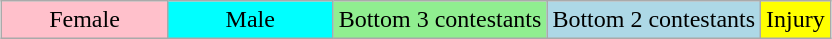<table class="wikitable" style="margin:1em auto; text-align:center;">
<tr>
<td style="background:pink;" width="20%">Female</td>
<td style="background:cyan;" width="20%">Male</td>
<td style="background:lightgreen;">Bottom 3 contestants</td>
<td style="background:lightblue;">Bottom 2 contestants</td>
<td style="background:yellow;">Injury</td>
</tr>
</table>
